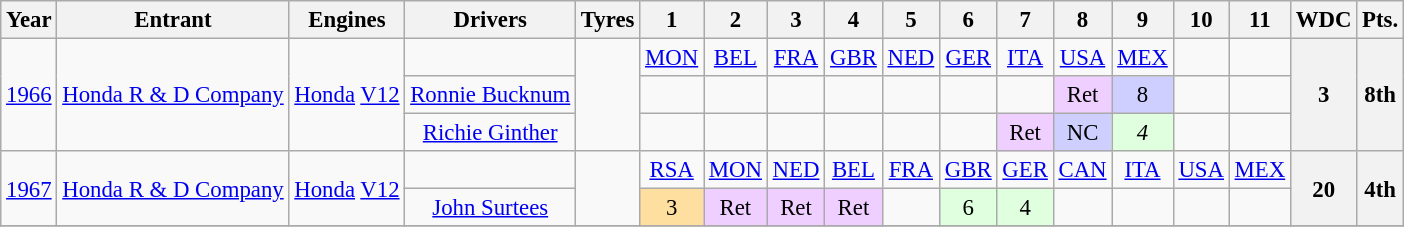<table class="wikitable" style="text-align:center; font-size:95%">
<tr>
<th>Year</th>
<th>Entrant</th>
<th>Engines</th>
<th>Drivers</th>
<th>Tyres</th>
<th>1</th>
<th>2</th>
<th>3</th>
<th>4</th>
<th>5</th>
<th>6</th>
<th>7</th>
<th>8</th>
<th>9</th>
<th>10</th>
<th>11</th>
<th>WDC</th>
<th>Pts.</th>
</tr>
<tr>
<td rowspan=3><a href='#'>1966</a></td>
<td rowspan=3><a href='#'>Honda R & D Company</a></td>
<td rowspan=3><a href='#'>Honda</a> <a href='#'>V12</a></td>
<td></td>
<td rowspan=3></td>
<td><a href='#'>MON</a></td>
<td><a href='#'>BEL</a></td>
<td><a href='#'>FRA</a></td>
<td><a href='#'>GBR</a></td>
<td><a href='#'>NED</a></td>
<td><a href='#'>GER</a></td>
<td><a href='#'>ITA</a></td>
<td><a href='#'>USA</a></td>
<td><a href='#'>MEX</a></td>
<td></td>
<td></td>
<th rowspan="3">3</th>
<th rowspan="3">8th</th>
</tr>
<tr>
<td><a href='#'>Ronnie Bucknum</a></td>
<td></td>
<td></td>
<td></td>
<td></td>
<td></td>
<td></td>
<td></td>
<td style="background:#efcfff;">Ret</td>
<td style="background:#cfcfff;">8</td>
<td></td>
<td></td>
</tr>
<tr>
<td><a href='#'>Richie Ginther</a></td>
<td></td>
<td></td>
<td></td>
<td></td>
<td></td>
<td></td>
<td style="background:#EFCFFF;">Ret</td>
<td style="background:#cfcfff;">NC</td>
<td style="background:#dfffdf;"><em>4</em></td>
<td></td>
<td></td>
</tr>
<tr>
<td rowspan=2><a href='#'>1967</a></td>
<td rowspan=2><a href='#'>Honda R & D Company</a></td>
<td rowspan=2><a href='#'>Honda</a> <a href='#'>V12</a></td>
<td></td>
<td rowspan=2></td>
<td><a href='#'>RSA</a></td>
<td><a href='#'>MON</a></td>
<td><a href='#'>NED</a></td>
<td><a href='#'>BEL</a></td>
<td><a href='#'>FRA</a></td>
<td><a href='#'>GBR</a></td>
<td><a href='#'>GER</a></td>
<td><a href='#'>CAN</a></td>
<td><a href='#'>ITA</a></td>
<td><a href='#'>USA</a></td>
<td><a href='#'>MEX</a></td>
<th rowspan="2">20</th>
<th rowspan="2">4th</th>
</tr>
<tr>
<td><a href='#'>John Surtees</a></td>
<td style="background:#ffdf9f;">3</td>
<td style="background:#efcfff;">Ret</td>
<td style="background:#efcfff;">Ret</td>
<td style="background:#efcfff;">Ret</td>
<td></td>
<td style="background:#dfffdf;">6</td>
<td style="background:#dfffdf;">4</td>
<td></td>
<td></td>
<td></td>
<td></td>
</tr>
<tr>
</tr>
</table>
